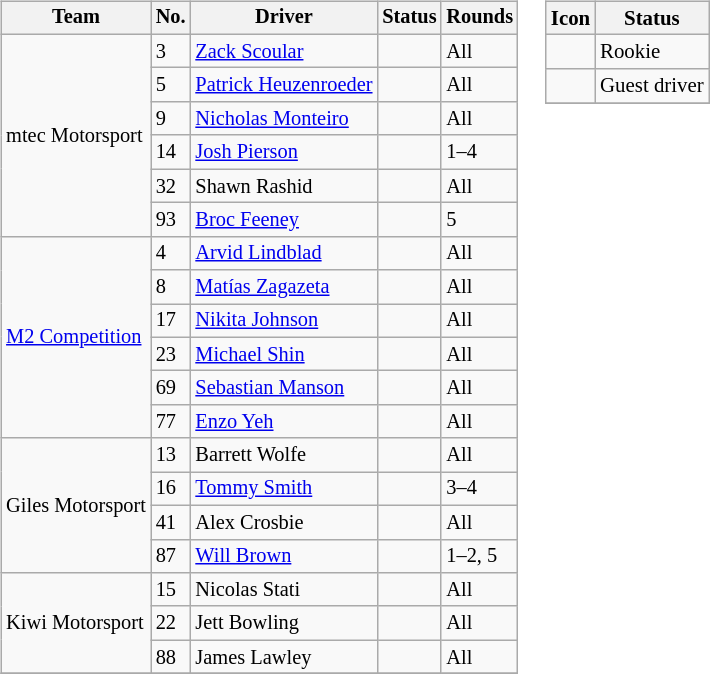<table>
<tr>
<td><br><table class="wikitable" style="font-size: 85%">
<tr>
<th>Team</th>
<th>No.</th>
<th>Driver</th>
<th>Status</th>
<th>Rounds</th>
</tr>
<tr>
<td rowspan=6 nowrap>mtec Motorsport</td>
<td>3</td>
<td> <a href='#'>Zack Scoular</a></td>
<td align="center"></td>
<td>All</td>
</tr>
<tr>
<td>5</td>
<td nowrap> <a href='#'>Patrick Heuzenroeder</a></td>
<td></td>
<td>All</td>
</tr>
<tr>
<td>9</td>
<td nowrap> <a href='#'>Nicholas Monteiro</a></td>
<td></td>
<td>All</td>
</tr>
<tr>
<td>14</td>
<td> <a href='#'>Josh Pierson</a></td>
<td></td>
<td>1–4</td>
</tr>
<tr>
<td>32</td>
<td> Shawn Rashid</td>
<td></td>
<td>All</td>
</tr>
<tr>
<td>93</td>
<td> <a href='#'>Broc Feeney</a></td>
<td></td>
<td>5</td>
</tr>
<tr>
<td rowspan=6><a href='#'>M2 Competition</a></td>
<td>4</td>
<td> <a href='#'>Arvid Lindblad</a></td>
<td></td>
<td>All</td>
</tr>
<tr>
<td>8</td>
<td> <a href='#'>Matías Zagazeta</a></td>
<td></td>
<td>All</td>
</tr>
<tr>
<td>17</td>
<td> <a href='#'>Nikita Johnson</a></td>
<td></td>
<td>All</td>
</tr>
<tr>
<td>23</td>
<td> <a href='#'>Michael Shin</a></td>
<td></td>
<td>All</td>
</tr>
<tr>
<td>69</td>
<td> <a href='#'>Sebastian Manson</a></td>
<td></td>
<td>All</td>
</tr>
<tr>
<td>77</td>
<td> <a href='#'>Enzo Yeh</a></td>
<td align="center"></td>
<td>All</td>
</tr>
<tr>
<td rowspan=4>Giles Motorsport</td>
<td>13</td>
<td> Barrett Wolfe</td>
<td align="center"></td>
<td>All</td>
</tr>
<tr>
<td>16</td>
<td> <a href='#'>Tommy Smith</a></td>
<td></td>
<td>3–4</td>
</tr>
<tr>
<td>41</td>
<td> Alex Crosbie</td>
<td></td>
<td>All</td>
</tr>
<tr>
<td>87</td>
<td> <a href='#'>Will Brown</a></td>
<td></td>
<td>1–2, 5</td>
</tr>
<tr>
<td rowspan=3>Kiwi Motorsport</td>
<td>15</td>
<td> Nicolas Stati</td>
<td align="center"></td>
<td>All</td>
</tr>
<tr>
<td>22</td>
<td> Jett Bowling</td>
<td></td>
<td>All</td>
</tr>
<tr>
<td>88</td>
<td> James Lawley</td>
<td></td>
<td>All</td>
</tr>
<tr>
</tr>
</table>
</td>
<td valign=top><br><table class="wikitable" style="font-size: 87%;">
<tr>
<th>Icon</th>
<th>Status</th>
</tr>
<tr>
<td align=center></td>
<td>Rookie</td>
</tr>
<tr>
<td align=center></td>
<td align="center ">Guest driver</td>
</tr>
<tr>
</tr>
</table>
</td>
</tr>
</table>
